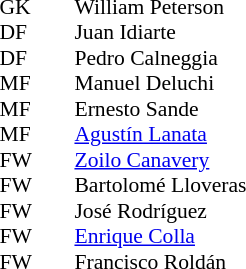<table cellspacing="0" cellpadding="0" style="font-size:90%; margin:0.2em auto;">
<tr>
<th width="25"></th>
<th width="25"></th>
</tr>
<tr>
<td>GK</td>
<td></td>
<td> William Peterson</td>
</tr>
<tr>
<td>DF</td>
<td></td>
<td> Juan Idiarte</td>
</tr>
<tr>
<td>DF</td>
<td></td>
<td> Pedro Calneggia</td>
</tr>
<tr>
<td>MF</td>
<td></td>
<td> Manuel Deluchi</td>
</tr>
<tr>
<td>MF</td>
<td></td>
<td> Ernesto Sande</td>
</tr>
<tr>
<td>MF</td>
<td></td>
<td> <a href='#'>Agustín Lanata</a></td>
</tr>
<tr>
<td>FW</td>
<td></td>
<td> <a href='#'>Zoilo Canavery</a></td>
</tr>
<tr>
<td>FW</td>
<td></td>
<td> Bartolomé Lloveras</td>
</tr>
<tr>
<td>FW</td>
<td></td>
<td> José Rodríguez</td>
</tr>
<tr>
<td>FW</td>
<td></td>
<td> <a href='#'>Enrique Colla</a></td>
</tr>
<tr>
<td>FW</td>
<td></td>
<td> Francisco Roldán</td>
</tr>
</table>
